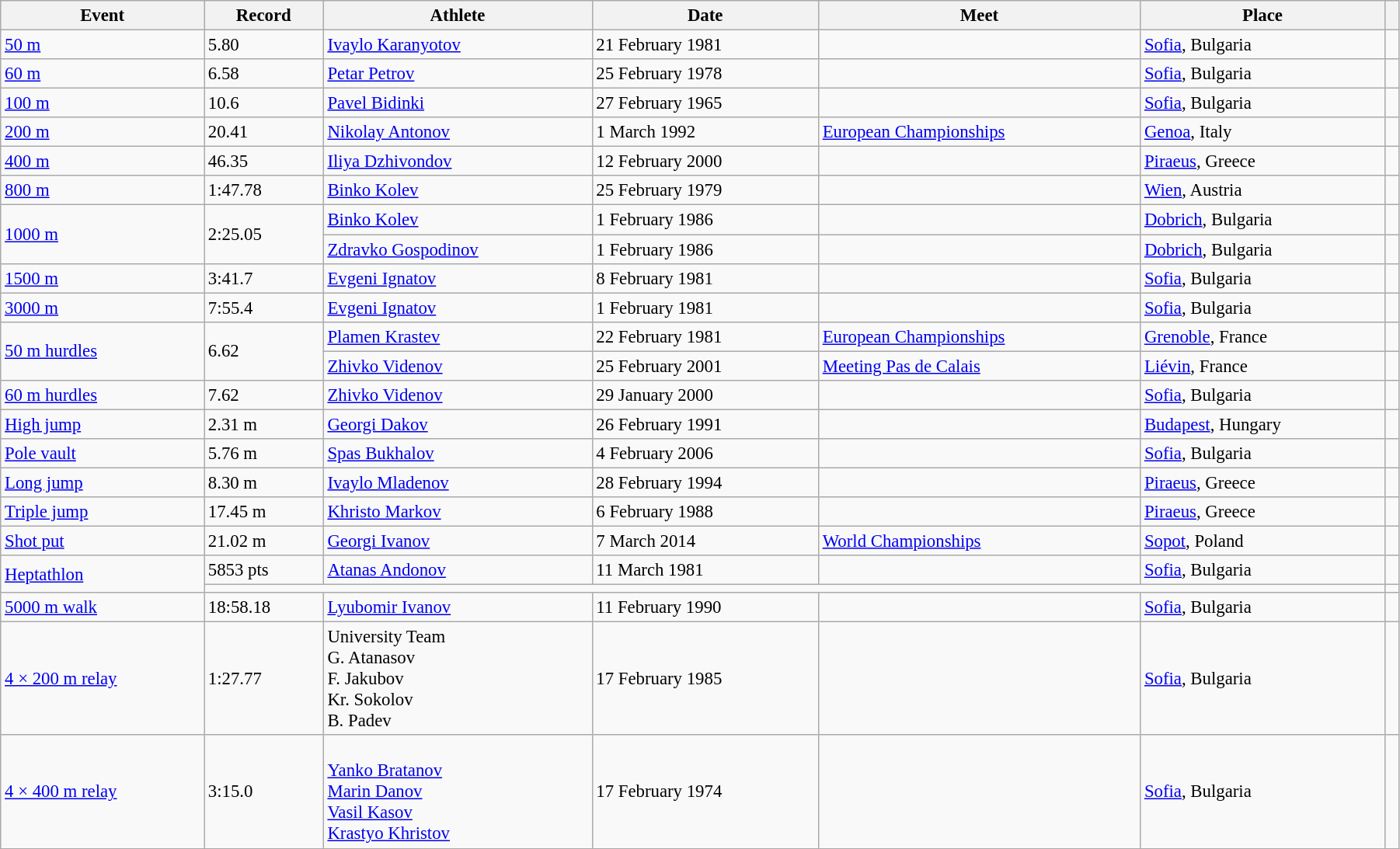<table class="wikitable" style="font-size:95%; width: 95%;">
<tr>
<th>Event</th>
<th>Record</th>
<th>Athlete</th>
<th>Date</th>
<th>Meet</th>
<th>Place</th>
<th></th>
</tr>
<tr>
<td><a href='#'>50 m</a></td>
<td>5.80</td>
<td><a href='#'>Ivaylo Karanyotov</a></td>
<td>21 February 1981</td>
<td></td>
<td><a href='#'>Sofia</a>, Bulgaria</td>
<td></td>
</tr>
<tr>
<td><a href='#'>60 m</a></td>
<td>6.58</td>
<td><a href='#'>Petar Petrov</a></td>
<td>25 February 1978</td>
<td></td>
<td><a href='#'>Sofia</a>, Bulgaria</td>
<td></td>
</tr>
<tr>
<td><a href='#'>100 m</a></td>
<td>10.6 </td>
<td><a href='#'>Pavel Bidinki</a></td>
<td>27 February 1965</td>
<td></td>
<td><a href='#'>Sofia</a>, Bulgaria</td>
<td></td>
</tr>
<tr>
<td><a href='#'>200 m</a></td>
<td>20.41</td>
<td><a href='#'>Nikolay Antonov</a></td>
<td>1 March 1992</td>
<td><a href='#'>European Championships</a></td>
<td><a href='#'>Genoa</a>, Italy</td>
<td></td>
</tr>
<tr>
<td><a href='#'>400 m</a></td>
<td>46.35</td>
<td><a href='#'>Iliya Dzhivondov</a></td>
<td>12 February 2000</td>
<td></td>
<td><a href='#'>Piraeus</a>, Greece</td>
<td></td>
</tr>
<tr>
<td><a href='#'>800 m</a></td>
<td>1:47.78</td>
<td><a href='#'>Binko Kolev</a></td>
<td>25 February 1979</td>
<td></td>
<td><a href='#'>Wien</a>, Austria</td>
<td></td>
</tr>
<tr>
<td rowspan=2><a href='#'>1000 m</a></td>
<td rowspan=2>2:25.05</td>
<td><a href='#'>Binko Kolev</a></td>
<td>1 February 1986</td>
<td></td>
<td><a href='#'>Dobrich</a>, Bulgaria</td>
<td></td>
</tr>
<tr>
<td><a href='#'>Zdravko Gospodinov</a></td>
<td>1 February 1986</td>
<td></td>
<td><a href='#'>Dobrich</a>, Bulgaria</td>
<td></td>
</tr>
<tr>
<td><a href='#'>1500 m</a></td>
<td>3:41.7 </td>
<td><a href='#'>Evgeni Ignatov</a></td>
<td>8 February 1981</td>
<td></td>
<td><a href='#'>Sofia</a>, Bulgaria</td>
<td></td>
</tr>
<tr>
<td><a href='#'>3000 m</a></td>
<td>7:55.4 </td>
<td><a href='#'>Evgeni Ignatov</a></td>
<td>1 February 1981</td>
<td></td>
<td><a href='#'>Sofia</a>, Bulgaria</td>
<td></td>
</tr>
<tr>
<td rowspan=2><a href='#'>50 m hurdles</a></td>
<td rowspan=2>6.62</td>
<td><a href='#'>Plamen Krastev</a></td>
<td>22 February 1981</td>
<td><a href='#'>European Championships</a></td>
<td><a href='#'>Grenoble</a>, France</td>
<td></td>
</tr>
<tr>
<td><a href='#'>Zhivko Videnov</a></td>
<td>25 February 2001</td>
<td><a href='#'>Meeting Pas de Calais</a></td>
<td><a href='#'>Liévin</a>, France</td>
<td></td>
</tr>
<tr>
<td><a href='#'>60 m hurdles</a></td>
<td>7.62</td>
<td><a href='#'>Zhivko Videnov</a></td>
<td>29 January 2000</td>
<td></td>
<td><a href='#'>Sofia</a>, Bulgaria</td>
<td></td>
</tr>
<tr>
<td><a href='#'>High jump</a></td>
<td>2.31 m</td>
<td><a href='#'>Georgi Dakov</a></td>
<td>26 February 1991</td>
<td></td>
<td><a href='#'>Budapest</a>, Hungary</td>
<td></td>
</tr>
<tr>
<td><a href='#'>Pole vault</a></td>
<td>5.76 m</td>
<td><a href='#'>Spas Bukhalov</a></td>
<td>4 February 2006</td>
<td></td>
<td><a href='#'>Sofia</a>, Bulgaria</td>
<td></td>
</tr>
<tr>
<td><a href='#'>Long jump</a></td>
<td>8.30 m</td>
<td><a href='#'>Ivaylo Mladenov</a></td>
<td>28 February 1994</td>
<td></td>
<td><a href='#'>Piraeus</a>, Greece</td>
<td></td>
</tr>
<tr>
<td><a href='#'>Triple jump</a></td>
<td>17.45 m</td>
<td><a href='#'>Khristo Markov</a></td>
<td>6 February 1988</td>
<td></td>
<td><a href='#'>Piraeus</a>, Greece</td>
<td></td>
</tr>
<tr>
<td><a href='#'>Shot put</a></td>
<td>21.02 m</td>
<td><a href='#'>Georgi Ivanov</a></td>
<td>7 March 2014</td>
<td><a href='#'>World Championships</a></td>
<td><a href='#'>Sopot</a>, Poland</td>
<td></td>
</tr>
<tr>
<td rowspan=2><a href='#'>Heptathlon</a></td>
<td>5853 pts</td>
<td><a href='#'>Atanas Andonov</a></td>
<td>11 March 1981</td>
<td></td>
<td><a href='#'>Sofia</a>, Bulgaria</td>
<td></td>
</tr>
<tr>
<td colspan=5></td>
<td></td>
</tr>
<tr>
<td><a href='#'>5000 m walk</a></td>
<td>18:58.18</td>
<td><a href='#'>Lyubomir Ivanov</a></td>
<td>11 February 1990</td>
<td></td>
<td><a href='#'>Sofia</a>, Bulgaria</td>
<td></td>
</tr>
<tr>
<td><a href='#'>4 × 200 m relay</a></td>
<td>1:27.77</td>
<td>University Team<br>G. Atanasov<br>F. Jakubov<br>Kr. Sokolov<br>B. Padev</td>
<td>17 February 1985</td>
<td></td>
<td><a href='#'>Sofia</a>, Bulgaria</td>
<td></td>
</tr>
<tr>
<td><a href='#'>4 × 400 m relay</a></td>
<td>3:15.0 </td>
<td><br><a href='#'>Yanko Bratanov</a><br><a href='#'>Marin Danov</a><br><a href='#'>Vasil Kasov</a><br><a href='#'>Krastyo Khristov</a></td>
<td>17 February 1974</td>
<td></td>
<td><a href='#'>Sofia</a>, Bulgaria</td>
<td></td>
</tr>
</table>
